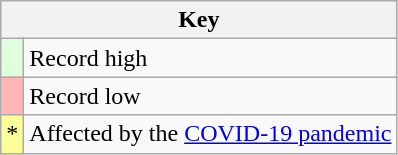<table class="wikitable">
<tr>
<th colspan=2>Key</th>
</tr>
<tr>
<td style="background:#dfd;"> </td>
<td>Record high</td>
</tr>
<tr>
<td style="background:#ffb6b6;"> </td>
<td>Record low</td>
</tr>
<tr>
<td style="background:#ff9;">*</td>
<td>Affected by the <a href='#'>COVID-19 pandemic</a></td>
</tr>
</table>
